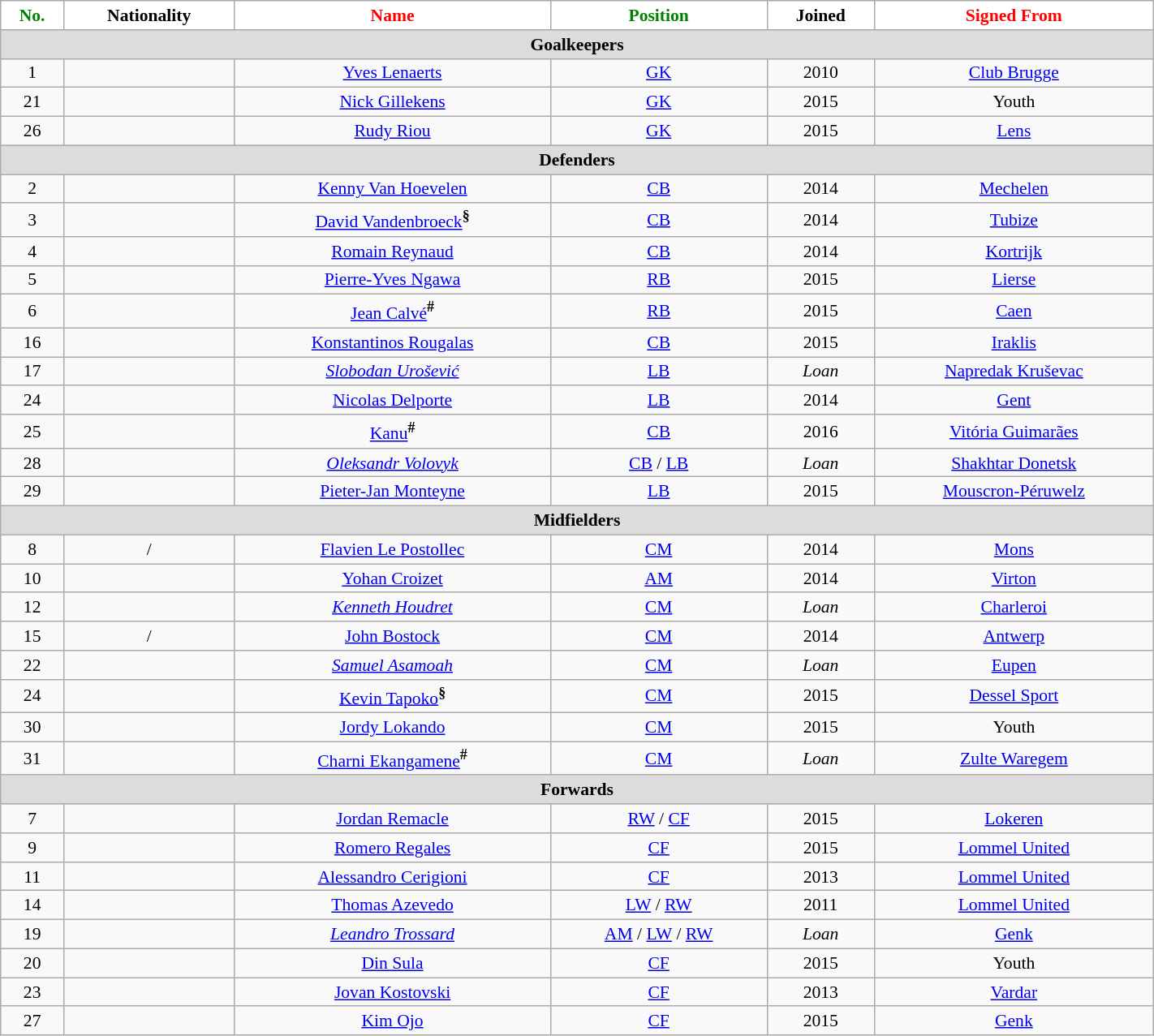<table class="wikitable" style="text-align: center; font-size:90%" width=75%>
<tr>
<th style="background: #ffffff; color:green">No.</th>
<th style="background: #ffffff; color:black">Nationality</th>
<th style="background: #ffffff; color:red">Name</th>
<th style="background: #ffffff; color:green">Position</th>
<th style="background: #ffffff; color:black">Joined</th>
<th style="background: #ffffff; color:red">Signed From</th>
</tr>
<tr>
<th colspan=6 style="background: #DCDCDC" align=right>Goalkeepers</th>
</tr>
<tr>
<td>1</td>
<td></td>
<td><a href='#'>Yves Lenaerts</a></td>
<td><a href='#'>GK</a></td>
<td>2010</td>
<td> <a href='#'>Club Brugge</a></td>
</tr>
<tr>
<td>21</td>
<td></td>
<td><a href='#'>Nick Gillekens</a></td>
<td><a href='#'>GK</a></td>
<td>2015</td>
<td>Youth</td>
</tr>
<tr>
<td>26</td>
<td></td>
<td><a href='#'>Rudy Riou</a></td>
<td><a href='#'>GK</a></td>
<td>2015</td>
<td> <a href='#'>Lens</a></td>
</tr>
<tr>
<th colspan=6 style="background: #DCDCDC" align=right>Defenders</th>
</tr>
<tr>
<td>2</td>
<td></td>
<td><a href='#'>Kenny Van Hoevelen</a></td>
<td><a href='#'>CB</a></td>
<td>2014</td>
<td> <a href='#'>Mechelen</a></td>
</tr>
<tr>
<td>3</td>
<td></td>
<td><a href='#'>David Vandenbroeck</a><sup><strong>§</strong></sup></td>
<td><a href='#'>CB</a></td>
<td>2014</td>
<td> <a href='#'>Tubize</a></td>
</tr>
<tr>
<td>4</td>
<td></td>
<td><a href='#'>Romain Reynaud</a></td>
<td><a href='#'>CB</a></td>
<td>2014</td>
<td> <a href='#'>Kortrijk</a></td>
</tr>
<tr>
<td>5</td>
<td></td>
<td><a href='#'>Pierre-Yves Ngawa</a></td>
<td><a href='#'>RB</a></td>
<td>2015</td>
<td> <a href='#'>Lierse</a></td>
</tr>
<tr>
<td>6</td>
<td></td>
<td><a href='#'>Jean Calvé</a><sup><strong>#</strong></sup></td>
<td><a href='#'>RB</a></td>
<td>2015</td>
<td> <a href='#'>Caen</a></td>
</tr>
<tr>
<td>16</td>
<td></td>
<td><a href='#'>Konstantinos Rougalas</a></td>
<td><a href='#'>CB</a></td>
<td>2015</td>
<td> <a href='#'>Iraklis</a></td>
</tr>
<tr>
<td>17</td>
<td></td>
<td><em><a href='#'>Slobodan Urošević</a></em></td>
<td><a href='#'>LB</a></td>
<td><em>Loan</em></td>
<td> <a href='#'>Napredak Kruševac</a></td>
</tr>
<tr>
<td>24</td>
<td></td>
<td><a href='#'>Nicolas Delporte</a></td>
<td><a href='#'>LB</a></td>
<td>2014</td>
<td> <a href='#'>Gent</a></td>
</tr>
<tr>
<td>25</td>
<td></td>
<td><a href='#'>Kanu</a><sup><strong>#</strong></sup></td>
<td><a href='#'>CB</a></td>
<td>2016</td>
<td> <a href='#'>Vitória Guimarães</a></td>
</tr>
<tr>
<td>28</td>
<td></td>
<td><em><a href='#'>Oleksandr Volovyk</a></em></td>
<td><a href='#'>CB</a> / <a href='#'>LB</a></td>
<td><em>Loan</em></td>
<td> <a href='#'>Shakhtar Donetsk</a></td>
</tr>
<tr>
<td>29</td>
<td></td>
<td><a href='#'>Pieter-Jan Monteyne</a></td>
<td><a href='#'>LB</a></td>
<td>2015</td>
<td> <a href='#'>Mouscron-Péruwelz</a></td>
</tr>
<tr>
<th colspan=6 style="background: #DCDCDC" align=right>Midfielders</th>
</tr>
<tr>
<td>8</td>
<td>/</td>
<td><a href='#'>Flavien Le Postollec</a></td>
<td><a href='#'>CM</a></td>
<td>2014</td>
<td> <a href='#'>Mons</a></td>
</tr>
<tr>
<td>10</td>
<td></td>
<td><a href='#'>Yohan Croizet</a></td>
<td><a href='#'>AM</a></td>
<td>2014</td>
<td> <a href='#'>Virton</a></td>
</tr>
<tr>
<td>12</td>
<td></td>
<td><em><a href='#'>Kenneth Houdret</a></em></td>
<td><a href='#'>CM</a></td>
<td><em>Loan</em></td>
<td> <a href='#'>Charleroi</a></td>
</tr>
<tr>
<td>15</td>
<td>/</td>
<td><a href='#'>John Bostock</a></td>
<td><a href='#'>CM</a></td>
<td>2014</td>
<td> <a href='#'>Antwerp</a></td>
</tr>
<tr>
<td>22</td>
<td></td>
<td><em><a href='#'>Samuel Asamoah</a></em></td>
<td><a href='#'>CM</a></td>
<td><em>Loan</em></td>
<td> <a href='#'>Eupen</a></td>
</tr>
<tr>
<td>24</td>
<td></td>
<td><a href='#'>Kevin Tapoko</a><sup><strong>§</strong></sup></td>
<td><a href='#'>CM</a></td>
<td>2015</td>
<td> <a href='#'>Dessel Sport</a></td>
</tr>
<tr>
<td>30</td>
<td></td>
<td><a href='#'>Jordy Lokando</a></td>
<td><a href='#'>CM</a></td>
<td>2015</td>
<td>Youth</td>
</tr>
<tr>
<td>31</td>
<td></td>
<td><a href='#'>Charni Ekangamene</a><sup><strong>#</strong></sup></td>
<td><a href='#'>CM</a></td>
<td><em>Loan</em></td>
<td> <a href='#'>Zulte Waregem</a></td>
</tr>
<tr>
<th colspan=11 style="background: #DCDCDC" align=right>Forwards</th>
</tr>
<tr>
<td>7</td>
<td></td>
<td><a href='#'>Jordan Remacle</a></td>
<td><a href='#'>RW</a> / <a href='#'>CF</a></td>
<td>2015</td>
<td> <a href='#'>Lokeren</a></td>
</tr>
<tr>
<td>9</td>
<td></td>
<td><a href='#'>Romero Regales</a></td>
<td><a href='#'>CF</a></td>
<td>2015</td>
<td> <a href='#'>Lommel United</a></td>
</tr>
<tr>
<td>11</td>
<td></td>
<td><a href='#'>Alessandro Cerigioni</a></td>
<td><a href='#'>CF</a></td>
<td>2013</td>
<td> <a href='#'>Lommel United</a></td>
</tr>
<tr>
<td>14</td>
<td></td>
<td><a href='#'>Thomas Azevedo</a></td>
<td><a href='#'>LW</a> / <a href='#'>RW</a></td>
<td>2011</td>
<td> <a href='#'>Lommel United</a></td>
</tr>
<tr>
<td>19</td>
<td></td>
<td><em><a href='#'>Leandro Trossard</a></em></td>
<td><a href='#'>AM</a> / <a href='#'>LW</a> / <a href='#'>RW</a></td>
<td><em>Loan</em></td>
<td> <a href='#'>Genk</a></td>
</tr>
<tr>
<td>20</td>
<td></td>
<td><a href='#'>Din Sula</a></td>
<td><a href='#'>CF</a></td>
<td>2015</td>
<td>Youth</td>
</tr>
<tr>
<td>23</td>
<td></td>
<td><a href='#'>Jovan Kostovski</a></td>
<td><a href='#'>CF</a></td>
<td>2013</td>
<td> <a href='#'>Vardar</a></td>
</tr>
<tr>
<td>27</td>
<td></td>
<td><a href='#'>Kim Ojo</a></td>
<td><a href='#'>CF</a></td>
<td>2015</td>
<td> <a href='#'>Genk</a></td>
</tr>
</table>
